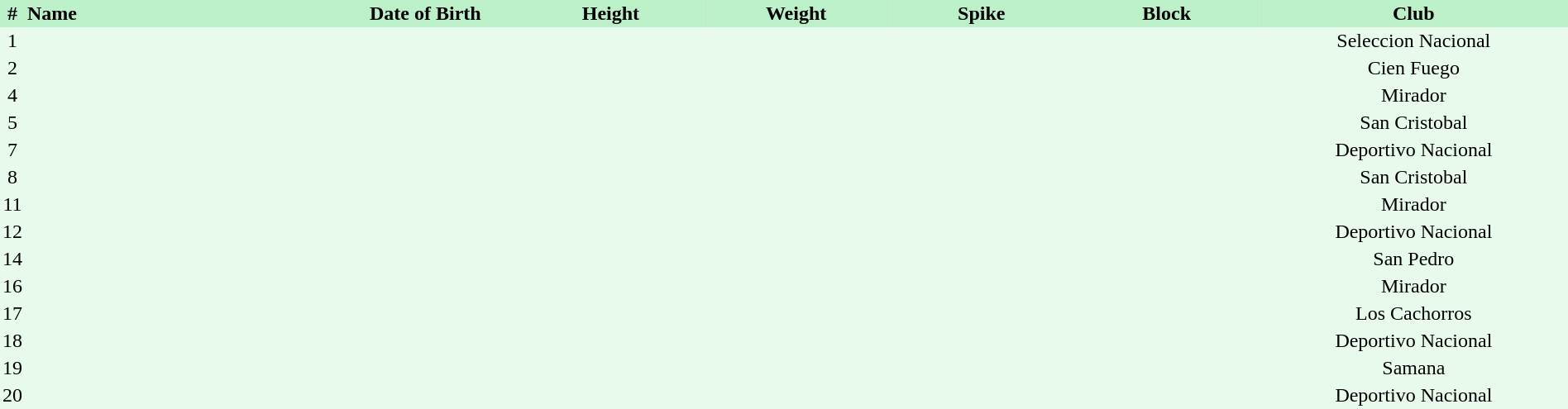<table border=0 cellpadding=2 cellspacing=0  |- bgcolor=#FFECCE style=text-align:center; font-size:90%; width=100%>
<tr bgcolor=#BBF0C9>
<th>#</th>
<th align=left width=20%>Name</th>
<th width=12%>Date of Birth</th>
<th width=12%>Height</th>
<th width=12%>Weight</th>
<th width=12%>Spike</th>
<th width=12%>Block</th>
<th width=20%>Club</th>
</tr>
<tr bgcolor=#E7FAEC>
<td>1</td>
<td align=left></td>
<td align=right></td>
<td></td>
<td></td>
<td></td>
<td></td>
<td>Seleccion Nacional</td>
</tr>
<tr bgcolor=#E7FAEC>
<td>2</td>
<td align=left></td>
<td align=right></td>
<td></td>
<td></td>
<td></td>
<td></td>
<td>Cien Fuego</td>
</tr>
<tr bgcolor=#E7FAEC>
<td>4</td>
<td align=left></td>
<td align=right></td>
<td></td>
<td></td>
<td></td>
<td></td>
<td>Mirador</td>
</tr>
<tr bgcolor=#E7FAEC>
<td>5</td>
<td align=left></td>
<td align=right></td>
<td></td>
<td></td>
<td></td>
<td></td>
<td>San Cristobal</td>
</tr>
<tr bgcolor=#E7FAEC>
<td>7</td>
<td align=left></td>
<td align=right></td>
<td></td>
<td></td>
<td></td>
<td></td>
<td>Deportivo Nacional</td>
</tr>
<tr bgcolor=#E7FAEC>
<td>8</td>
<td align=left></td>
<td align=right></td>
<td></td>
<td></td>
<td></td>
<td></td>
<td>San Cristobal</td>
</tr>
<tr bgcolor=#E7FAEC>
<td>11</td>
<td align=left></td>
<td align=right></td>
<td></td>
<td></td>
<td></td>
<td></td>
<td>Mirador</td>
</tr>
<tr bgcolor=#E7FAEC>
<td>12</td>
<td align=left></td>
<td align=right></td>
<td></td>
<td></td>
<td></td>
<td></td>
<td>Deportivo Nacional</td>
</tr>
<tr bgcolor=#E7FAEC>
<td>14</td>
<td align=left></td>
<td align=right></td>
<td></td>
<td></td>
<td></td>
<td></td>
<td>San Pedro</td>
</tr>
<tr bgcolor=#E7FAEC>
<td>16</td>
<td align=left></td>
<td align=right></td>
<td></td>
<td></td>
<td></td>
<td></td>
<td>Mirador</td>
</tr>
<tr bgcolor=#E7FAEC>
<td>17</td>
<td align=left></td>
<td align=right></td>
<td></td>
<td></td>
<td></td>
<td></td>
<td>Los Cachorros</td>
</tr>
<tr bgcolor=#E7FAEC>
<td>18</td>
<td align=left></td>
<td align=right></td>
<td></td>
<td></td>
<td></td>
<td></td>
<td>Deportivo Nacional</td>
</tr>
<tr bgcolor=#E7FAEC>
<td>19</td>
<td align=left></td>
<td align=right></td>
<td></td>
<td></td>
<td></td>
<td></td>
<td>Samana</td>
</tr>
<tr bgcolor=#E7FAEC>
<td>20</td>
<td align=left></td>
<td align=right></td>
<td></td>
<td></td>
<td></td>
<td></td>
<td>Deportivo Nacional</td>
</tr>
</table>
